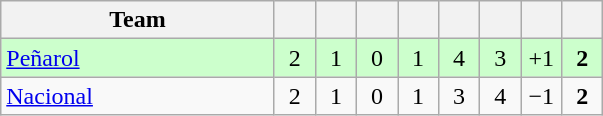<table class="wikitable" style="text-align: center;">
<tr>
<th width=175>Team</th>
<th width=20></th>
<th width=20></th>
<th width=20></th>
<th width=20></th>
<th width=20></th>
<th width=20></th>
<th width=20></th>
<th width=20></th>
</tr>
<tr bgcolor=#CCFFCC>
<td align=left> <a href='#'>Peñarol</a></td>
<td>2</td>
<td>1</td>
<td>0</td>
<td>1</td>
<td>4</td>
<td>3</td>
<td>+1</td>
<td><strong>2</strong></td>
</tr>
<tr>
<td align=left> <a href='#'>Nacional</a></td>
<td>2</td>
<td>1</td>
<td>0</td>
<td>1</td>
<td>3</td>
<td>4</td>
<td>−1</td>
<td><strong>2</strong></td>
</tr>
</table>
